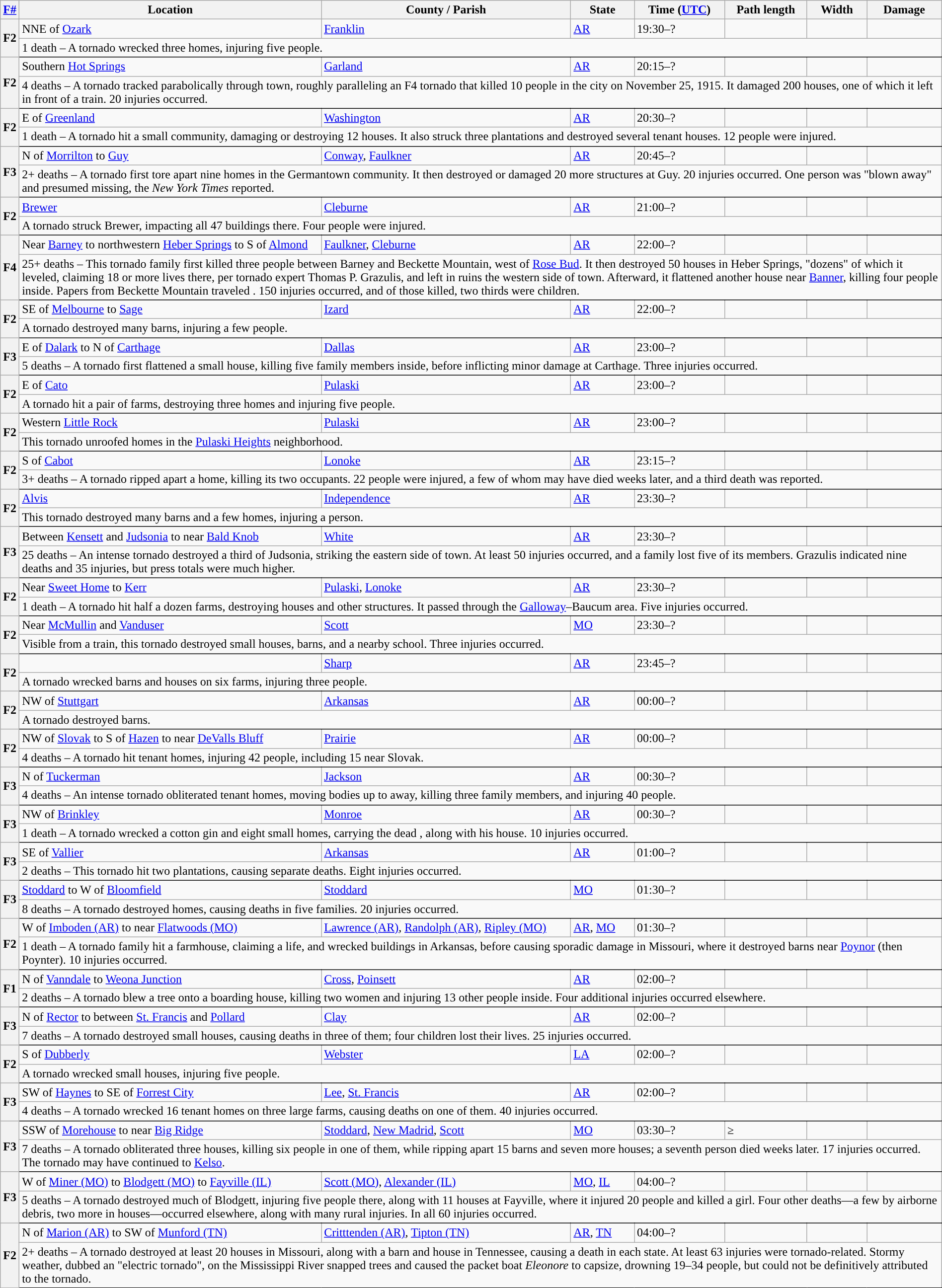<table class="wikitable sortable" style="width:100%;">
<tr>
<th scope="col"  style="width:2%; text-align:center;"><a href='#'>F#</a></th>
<th scope="col" text-align:center;" class="unsortable">Location</th>
<th scope="col" text-align:center;" class="unsortable">County / Parish</th>
<th scope="col" text-align:center;">State</th>
<th scope="col" text-align:center;">Time (<a href='#'>UTC</a>)</th>
<th scope="col" text-align:center;">Path length</th>
<th scope="col" text-align:center;">Width</th>
<th scope="col" text-align:center;">Damage</th>
</tr>
<tr>
<th scope="row" rowspan="2" style="background-color:#">F2</th>
<td>NNE of <a href='#'>Ozark</a></td>
<td><a href='#'>Franklin</a></td>
<td><a href='#'>AR</a></td>
<td>19:30–?</td>
<td></td>
<td></td>
<td></td>
</tr>
<tr class="expand-child">
<td colspan="9" style=" border-bottom: 1px solid black;">1 death – A tornado wrecked three homes, injuring five people.</td>
</tr>
<tr>
<th scope="row" rowspan="2" style="background-color:#">F2</th>
<td>Southern <a href='#'>Hot Springs</a></td>
<td><a href='#'>Garland</a></td>
<td><a href='#'>AR</a></td>
<td>20:15–?</td>
<td></td>
<td></td>
<td></td>
</tr>
<tr class="expand-child">
<td colspan="9" style=" border-bottom: 1px solid black;">4 deaths – A tornado tracked parabolically through town, roughly paralleling an F4 tornado that killed 10 people in the city on November 25, 1915. It damaged 200 houses, one of which it left in front of a train. 20 injuries occurred.</td>
</tr>
<tr>
<th scope="row" rowspan="2" style="background-color:#">F2</th>
<td>E of <a href='#'>Greenland</a></td>
<td><a href='#'>Washington</a></td>
<td><a href='#'>AR</a></td>
<td>20:30–?</td>
<td></td>
<td></td>
<td></td>
</tr>
<tr class="expand-child">
<td colspan="9" style=" border-bottom: 1px solid black;">1 death – A tornado hit a small community, damaging or destroying 12 houses. It also struck three plantations and destroyed several tenant houses. 12 people were injured.</td>
</tr>
<tr>
<th scope="row" rowspan="2" style="background-color:#">F3</th>
<td>N of <a href='#'>Morrilton</a> to <a href='#'>Guy</a></td>
<td><a href='#'>Conway</a>, <a href='#'>Faulkner</a></td>
<td><a href='#'>AR</a></td>
<td>20:45–?</td>
<td></td>
<td></td>
<td></td>
</tr>
<tr class="expand-child">
<td colspan="9" style=" border-bottom: 1px solid black;">2+ deaths – A tornado first tore apart nine homes in the Germantown community. It then destroyed or damaged 20 more structures at Guy. 20 injuries occurred. One person was "blown away" and presumed missing, the <em>New York Times</em> reported.</td>
</tr>
<tr>
<th scope="row" rowspan="2" style="background-color:#">F2</th>
<td><a href='#'>Brewer</a></td>
<td><a href='#'>Cleburne</a></td>
<td><a href='#'>AR</a></td>
<td>21:00–?</td>
<td></td>
<td></td>
<td></td>
</tr>
<tr class="expand-child">
<td colspan="9" style=" border-bottom: 1px solid black;">A tornado struck Brewer, impacting all 47 buildings there. Four people were injured.</td>
</tr>
<tr>
<th scope="row" rowspan="2" style="background-color:#">F4</th>
<td>Near <a href='#'>Barney</a> to northwestern <a href='#'>Heber Springs</a> to S of <a href='#'>Almond</a></td>
<td><a href='#'>Faulkner</a>, <a href='#'>Cleburne</a></td>
<td><a href='#'>AR</a></td>
<td>22:00–?</td>
<td></td>
<td></td>
<td></td>
</tr>
<tr class="expand-child">
<td colspan="9" style=" border-bottom: 1px solid black;">25+ deaths – This tornado family first killed three people between Barney and Beckette Mountain, west of <a href='#'>Rose Bud</a>. It then destroyed 50 houses in Heber Springs, "dozens" of which it leveled, claiming 18 or more lives there, per tornado expert Thomas P. Grazulis, and left in ruins the western side of town. Afterward, it flattened another house near <a href='#'>Banner</a>, killing four people inside. Papers from Beckette Mountain traveled . 150 injuries occurred, and of those killed, two thirds were children.</td>
</tr>
<tr>
<th scope="row" rowspan="2" style="background-color:#">F2</th>
<td>SE of <a href='#'>Melbourne</a> to <a href='#'>Sage</a></td>
<td><a href='#'>Izard</a></td>
<td><a href='#'>AR</a></td>
<td>22:00–?</td>
<td></td>
<td></td>
<td></td>
</tr>
<tr class="expand-child">
<td colspan="9" style=" border-bottom: 1px solid black;">A tornado destroyed many barns, injuring a few people.</td>
</tr>
<tr>
<th scope="row" rowspan="2" style="background-color:#">F3</th>
<td>E of <a href='#'>Dalark</a> to N of <a href='#'>Carthage</a></td>
<td><a href='#'>Dallas</a></td>
<td><a href='#'>AR</a></td>
<td>23:00–?</td>
<td></td>
<td></td>
<td></td>
</tr>
<tr class="expand-child">
<td colspan="9" style=" border-bottom: 1px solid black;">5 deaths – A tornado first flattened a small house, killing five family members inside, before inflicting minor damage at Carthage. Three injuries occurred.</td>
</tr>
<tr>
<th scope="row" rowspan="2" style="background-color:#">F2</th>
<td>E of <a href='#'>Cato</a></td>
<td><a href='#'>Pulaski</a></td>
<td><a href='#'>AR</a></td>
<td>23:00–?</td>
<td></td>
<td></td>
<td></td>
</tr>
<tr class="expand-child">
<td colspan="9" style=" border-bottom: 1px solid black;">A tornado hit a pair of farms, destroying three homes and injuring five people.</td>
</tr>
<tr>
<th scope="row" rowspan="2" style="background-color:#">F2</th>
<td>Western <a href='#'>Little Rock</a></td>
<td><a href='#'>Pulaski</a></td>
<td><a href='#'>AR</a></td>
<td>23:00–?</td>
<td></td>
<td></td>
<td></td>
</tr>
<tr class="expand-child">
<td colspan="9" style=" border-bottom: 1px solid black;">This tornado unroofed homes in the <a href='#'>Pulaski Heights</a> neighborhood.</td>
</tr>
<tr>
<th scope="row" rowspan="2" style="background-color:#">F2</th>
<td>S of <a href='#'>Cabot</a></td>
<td><a href='#'>Lonoke</a></td>
<td><a href='#'>AR</a></td>
<td>23:15–?</td>
<td></td>
<td></td>
<td></td>
</tr>
<tr class="expand-child">
<td colspan="9" style=" border-bottom: 1px solid black;">3+ deaths – A tornado ripped apart a home, killing its two occupants. 22 people were injured, a few of whom may have died weeks later, and a third death was reported.</td>
</tr>
<tr>
<th scope="row" rowspan="2" style="background-color:#">F2</th>
<td><a href='#'>Alvis</a></td>
<td><a href='#'>Independence</a></td>
<td><a href='#'>AR</a></td>
<td>23:30–?</td>
<td></td>
<td></td>
<td></td>
</tr>
<tr class="expand-child">
<td colspan="9" style=" border-bottom: 1px solid black;">This tornado destroyed many barns and a few homes, injuring a person.</td>
</tr>
<tr>
<th scope="row" rowspan="2" style="background-color:#">F3</th>
<td>Between <a href='#'>Kensett</a> and <a href='#'>Judsonia</a> to near <a href='#'>Bald Knob</a></td>
<td><a href='#'>White</a></td>
<td><a href='#'>AR</a></td>
<td>23:30–?</td>
<td></td>
<td></td>
<td></td>
</tr>
<tr class="expand-child">
<td colspan="9" style=" border-bottom: 1px solid black;">25 deaths – An intense tornado destroyed a third of Judsonia, striking the eastern side of town. At least 50 injuries occurred, and a family lost five of its members. Grazulis indicated nine deaths and 35 injuries, but press totals were much higher.</td>
</tr>
<tr>
<th scope="row" rowspan="2" style="background-color:#">F2</th>
<td>Near <a href='#'>Sweet Home</a> to <a href='#'>Kerr</a></td>
<td><a href='#'>Pulaski</a>, <a href='#'>Lonoke</a></td>
<td><a href='#'>AR</a></td>
<td>23:30–?</td>
<td></td>
<td></td>
<td></td>
</tr>
<tr class="expand-child">
<td colspan="9" style=" border-bottom: 1px solid black;">1 death – A tornado hit half a dozen farms, destroying houses and other structures. It passed through the <a href='#'>Galloway</a>–Baucum area. Five injuries occurred.</td>
</tr>
<tr>
<th scope="row" rowspan="2" style="background-color:#">F2</th>
<td>Near <a href='#'>McMullin</a> and <a href='#'>Vanduser</a></td>
<td><a href='#'>Scott</a></td>
<td><a href='#'>MO</a></td>
<td>23:30–?</td>
<td></td>
<td></td>
<td></td>
</tr>
<tr class="expand-child">
<td colspan="9" style=" border-bottom: 1px solid black;">Visible from a train, this tornado destroyed small houses, barns, and a nearby school. Three injuries occurred.</td>
</tr>
<tr>
<th scope="row" rowspan="2" style="background-color:#">F2</th>
<td></td>
<td><a href='#'>Sharp</a></td>
<td><a href='#'>AR</a></td>
<td>23:45–?</td>
<td></td>
<td></td>
<td></td>
</tr>
<tr class="expand-child">
<td colspan="9" style=" border-bottom: 1px solid black;">A tornado wrecked barns and houses on six farms, injuring three people.</td>
</tr>
<tr>
<th scope="row" rowspan="2" style="background-color:#">F2</th>
<td>NW of <a href='#'>Stuttgart</a></td>
<td><a href='#'>Arkansas</a></td>
<td><a href='#'>AR</a></td>
<td>00:00–?</td>
<td></td>
<td></td>
<td></td>
</tr>
<tr class="expand-child">
<td colspan="9" style=" border-bottom: 1px solid black;">A tornado destroyed barns.</td>
</tr>
<tr>
<th scope="row" rowspan="2" style="background-color:#">F2</th>
<td>NW of <a href='#'>Slovak</a> to S of <a href='#'>Hazen</a> to near <a href='#'>DeValls Bluff</a></td>
<td><a href='#'>Prairie</a></td>
<td><a href='#'>AR</a></td>
<td>00:00–?</td>
<td></td>
<td></td>
<td></td>
</tr>
<tr class="expand-child">
<td colspan="9" style=" border-bottom: 1px solid black;">4 deaths – A tornado hit tenant homes, injuring 42 people, including 15 near Slovak.</td>
</tr>
<tr>
<th scope="row" rowspan="2" style="background-color:#">F3</th>
<td>N of <a href='#'>Tuckerman</a></td>
<td><a href='#'>Jackson</a></td>
<td><a href='#'>AR</a></td>
<td>00:30–?</td>
<td></td>
<td></td>
<td></td>
</tr>
<tr class="expand-child">
<td colspan="9" style=" border-bottom: 1px solid black;">4 deaths – An intense tornado obliterated tenant homes, moving bodies up to  away, killing three family members, and injuring 40 people.</td>
</tr>
<tr>
<th scope="row" rowspan="2" style="background-color:#">F3</th>
<td>NW of <a href='#'>Brinkley</a></td>
<td><a href='#'>Monroe</a></td>
<td><a href='#'>AR</a></td>
<td>00:30–?</td>
<td></td>
<td></td>
<td></td>
</tr>
<tr class="expand-child">
<td colspan="9" style=" border-bottom: 1px solid black;">1 death – A tornado wrecked a cotton gin and eight small homes, carrying the dead , along with his house. 10 injuries occurred.</td>
</tr>
<tr>
<th scope="row" rowspan="2" style="background-color:#">F3</th>
<td>SE of <a href='#'>Vallier</a></td>
<td><a href='#'>Arkansas</a></td>
<td><a href='#'>AR</a></td>
<td>01:00–?</td>
<td></td>
<td></td>
<td></td>
</tr>
<tr class="expand-child">
<td colspan="9" style=" border-bottom: 1px solid black;">2 deaths – This tornado hit two plantations, causing separate deaths. Eight injuries occurred.</td>
</tr>
<tr>
<th scope="row" rowspan="2" style="background-color:#">F3</th>
<td><a href='#'>Stoddard</a> to W of <a href='#'>Bloomfield</a></td>
<td><a href='#'>Stoddard</a></td>
<td><a href='#'>MO</a></td>
<td>01:30–?</td>
<td></td>
<td></td>
<td></td>
</tr>
<tr class="expand-child">
<td colspan="9" style=" border-bottom: 1px solid black;">8 deaths – A tornado destroyed homes, causing deaths in five families. 20 injuries occurred.</td>
</tr>
<tr>
<th scope="row" rowspan="2" style="background-color:#">F2</th>
<td>W of <a href='#'>Imboden (AR)</a> to near <a href='#'>Flatwoods (MO)</a></td>
<td><a href='#'>Lawrence (AR)</a>, <a href='#'>Randolph (AR)</a>, <a href='#'>Ripley (MO)</a></td>
<td><a href='#'>AR</a>, <a href='#'>MO</a></td>
<td>01:30–?</td>
<td></td>
<td></td>
<td></td>
</tr>
<tr class="expand-child">
<td colspan="9" style=" border-bottom: 1px solid black;">1 death – A tornado family hit a farmhouse, claiming a life, and wrecked buildings in Arkansas, before causing sporadic damage in Missouri, where it destroyed barns near <a href='#'>Poynor</a> (then Poynter). 10 injuries occurred.</td>
</tr>
<tr>
<th scope="row" rowspan="2" style="background-color:#">F1</th>
<td>N of <a href='#'>Vanndale</a> to <a href='#'>Weona Junction</a></td>
<td><a href='#'>Cross</a>, <a href='#'>Poinsett</a></td>
<td><a href='#'>AR</a></td>
<td>02:00–?</td>
<td></td>
<td></td>
<td></td>
</tr>
<tr class="expand-child">
<td colspan="9" style=" border-bottom: 1px solid black;">2 deaths – A tornado blew a tree onto a boarding house, killing two women and injuring 13 other people inside. Four additional injuries occurred elsewhere.</td>
</tr>
<tr>
<th scope="row" rowspan="2" style="background-color:#">F3</th>
<td>N of <a href='#'>Rector</a> to between <a href='#'>St. Francis</a> and <a href='#'>Pollard</a></td>
<td><a href='#'>Clay</a></td>
<td><a href='#'>AR</a></td>
<td>02:00–?</td>
<td></td>
<td></td>
<td></td>
</tr>
<tr class="expand-child">
<td colspan="9" style=" border-bottom: 1px solid black;">7 deaths – A tornado destroyed small houses, causing deaths in three of them; four children lost their lives. 25 injuries occurred.</td>
</tr>
<tr>
<th scope="row" rowspan="2" style="background-color:#">F2</th>
<td>S of <a href='#'>Dubberly</a></td>
<td><a href='#'>Webster</a></td>
<td><a href='#'>LA</a></td>
<td>02:00–?</td>
<td></td>
<td></td>
<td></td>
</tr>
<tr class="expand-child">
<td colspan="9" style=" border-bottom: 1px solid black;">A tornado wrecked small houses, injuring five people.</td>
</tr>
<tr>
<th scope="row" rowspan="2" style="background-color:#">F3</th>
<td>SW of <a href='#'>Haynes</a> to SE of <a href='#'>Forrest City</a></td>
<td><a href='#'>Lee</a>, <a href='#'>St. Francis</a></td>
<td><a href='#'>AR</a></td>
<td>02:00–?</td>
<td></td>
<td></td>
<td></td>
</tr>
<tr class="expand-child">
<td colspan="9" style=" border-bottom: 1px solid black;">4 deaths – A tornado wrecked 16 tenant homes on three large farms, causing deaths on one of them. 40 injuries occurred.</td>
</tr>
<tr>
<th scope="row" rowspan="2" style="background-color:#">F3</th>
<td>SSW of <a href='#'>Morehouse</a> to near <a href='#'>Big Ridge</a></td>
<td><a href='#'>Stoddard</a>, <a href='#'>New Madrid</a>, <a href='#'>Scott</a></td>
<td><a href='#'>MO</a></td>
<td>03:30–?</td>
<td>≥ </td>
<td></td>
<td></td>
</tr>
<tr class="expand-child">
<td colspan="9" style=" border-bottom: 1px solid black;">7 deaths – A tornado obliterated three houses, killing six people in one of them, while ripping apart 15 barns and seven more houses; a seventh person died weeks later. 17 injuries occurred. The tornado may have continued to <a href='#'>Kelso</a>.</td>
</tr>
<tr>
<th scope="row" rowspan="2" style="background-color:#">F3</th>
<td>W of <a href='#'>Miner (MO)</a> to <a href='#'>Blodgett (MO)</a> to <a href='#'>Fayville (IL)</a></td>
<td><a href='#'>Scott (MO)</a>, <a href='#'>Alexander (IL)</a></td>
<td><a href='#'>MO</a>, <a href='#'>IL</a></td>
<td>04:00–?</td>
<td></td>
<td></td>
<td></td>
</tr>
<tr class="expand-child">
<td colspan="9" style=" border-bottom: 1px solid black;">5 deaths – A tornado destroyed much of Blodgett, injuring five people there, along with 11 houses at Fayville, where it injured 20 people and killed a girl. Four other deaths—a few by airborne debris, two more in houses—occurred elsewhere, along with many rural injuries. In all 60 injuries occurred.</td>
</tr>
<tr>
<th scope="row" rowspan="2" style="background-color:#">F2</th>
<td>N of <a href='#'>Marion (AR)</a> to SW of <a href='#'>Munford (TN)</a></td>
<td><a href='#'>Critttenden (AR)</a>, <a href='#'>Tipton (TN)</a></td>
<td><a href='#'>AR</a>, <a href='#'>TN</a></td>
<td>04:00–?</td>
<td></td>
<td></td>
<td></td>
</tr>
<tr class="expand-child">
<td colspan="9" style=" border-bottom: 1px solid black;">2+ deaths – A tornado destroyed at least 20 houses in Missouri, along with a barn and house in Tennessee, causing a death in each state. At least 63 injuries were tornado-related. Stormy weather, dubbed an "electric tornado", on the Mississippi River snapped  trees and caused the packet boat <em>Eleonore</em> to capsize, drowning 19–34 people, but could not be definitively attributed to the tornado.</td>
</tr>
</table>
